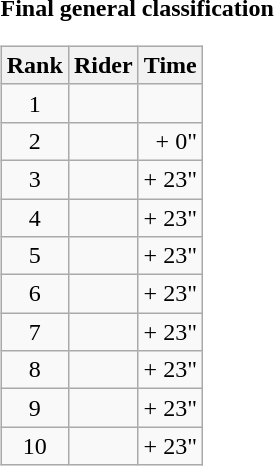<table>
<tr>
<td><strong>Final general classification</strong><br><table class="wikitable">
<tr>
<th scope="col">Rank</th>
<th scope="col">Rider</th>
<th scope="col">Time</th>
</tr>
<tr>
<td style="text-align:center;">1</td>
<td></td>
<td style="text-align:right;"></td>
</tr>
<tr>
<td style="text-align:center;">2</td>
<td></td>
<td style="text-align:right;">+ 0"</td>
</tr>
<tr>
<td style="text-align:center;">3</td>
<td></td>
<td style="text-align:right;">+ 23"</td>
</tr>
<tr>
<td style="text-align:center;">4</td>
<td></td>
<td style="text-align:right;">+ 23"</td>
</tr>
<tr>
<td style="text-align:center;">5</td>
<td></td>
<td style="text-align:right;">+ 23"</td>
</tr>
<tr>
<td style="text-align:center;">6</td>
<td></td>
<td style="text-align:right;">+ 23"</td>
</tr>
<tr>
<td style="text-align:center;">7</td>
<td></td>
<td style="text-align:right;">+ 23"</td>
</tr>
<tr>
<td style="text-align:center;">8</td>
<td></td>
<td style="text-align:right;">+ 23"</td>
</tr>
<tr>
<td style="text-align:center;">9</td>
<td></td>
<td style="text-align:right;">+ 23"</td>
</tr>
<tr>
<td style="text-align:center;">10</td>
<td></td>
<td style="text-align:right;">+ 23"</td>
</tr>
</table>
</td>
</tr>
</table>
